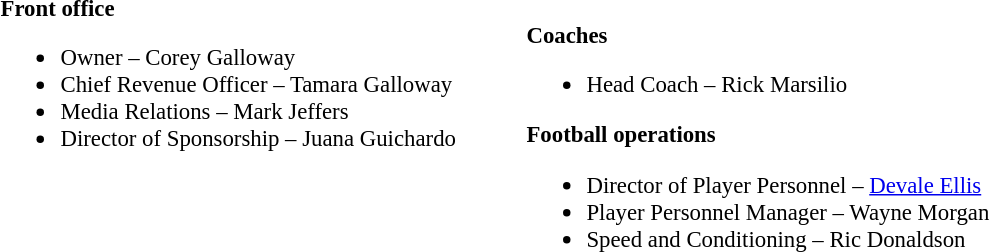<table class="toccolours" style="text-align: left;">
<tr>
<td colspan=7 align="right"></td>
</tr>
<tr>
<td valign="top"></td>
<td style="font-size: 95%;" valign="top"><strong>Front office</strong><br><ul><li>Owner – Corey Galloway</li><li>Chief Revenue Officer – Tamara Galloway</li><li>Media Relations – Mark Jeffers</li><li>Director of Sponsorship – Juana Guichardo</li></ul></td>
<td width="35"> </td>
<td valign="top"></td>
<td style="font-size: 95%;" valign="top"><br><strong>Coaches</strong><ul><li>Head Coach – Rick Marsilio</li></ul><strong>Football operations</strong><ul><li>Director of Player Personnel – <a href='#'>Devale Ellis</a></li><li>Player Personnel Manager – Wayne Morgan</li><li>Speed and Conditioning – Ric Donaldson</li></ul></td>
</tr>
</table>
